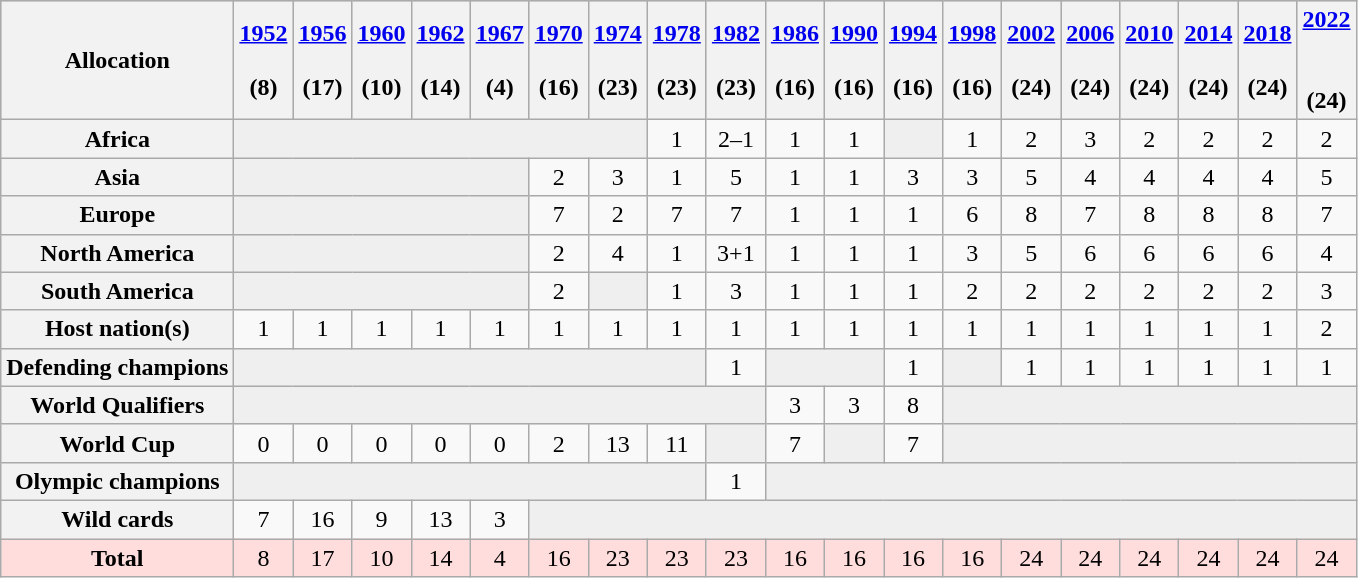<table class="wikitable">
<tr style="background:#ccc; text-align:center;">
<th><strong>Allocation</strong></th>
<th><a href='#'>1952</a><br><br>(8)</th>
<th><a href='#'>1956</a><br><br>(17)</th>
<th><a href='#'>1960</a><br><br>(10)</th>
<th><a href='#'>1962</a><br><br>(14)</th>
<th><a href='#'>1967</a><br><br>(4)</th>
<th><a href='#'>1970</a><br><br>(16)</th>
<th><a href='#'>1974</a><br><br>(23)</th>
<th><a href='#'>1978</a><br><br>(23)</th>
<th><a href='#'>1982</a><br><br>(23)</th>
<th><a href='#'>1986</a><br><br>(16)</th>
<th><a href='#'>1990</a><br><br>(16)</th>
<th><a href='#'>1994</a><br><br>(16)</th>
<th><a href='#'>1998</a><br><br>(16)</th>
<th><a href='#'>2002</a><br><br>(24)</th>
<th><a href='#'>2006</a><br><br>(24)</th>
<th><a href='#'>2010</a><br><br>(24)</th>
<th><a href='#'>2014</a><br><br>(24)</th>
<th><a href='#'>2018</a><br><br>(24)</th>
<th><a href='#'>2022</a><br><br> <br>(24)</th>
</tr>
<tr style="text-align:center;">
<th><strong>Africa</strong></th>
<td colspan="7" bgcolor="#efefef"></td>
<td>1</td>
<td>2–1</td>
<td>1</td>
<td>1</td>
<td bgcolor="#efefef"></td>
<td>1</td>
<td>2</td>
<td>3</td>
<td>2</td>
<td>2</td>
<td>2</td>
<td>2</td>
</tr>
<tr style="text-align:center;">
<th><strong>Asia</strong></th>
<td colspan="5" bgcolor="#efefef"></td>
<td>2</td>
<td>3</td>
<td>1</td>
<td>5</td>
<td>1</td>
<td>1</td>
<td>3</td>
<td>3</td>
<td>5</td>
<td>4</td>
<td>4</td>
<td>4</td>
<td>4</td>
<td>5</td>
</tr>
<tr style="text-align:center;">
<th><strong>Europe</strong></th>
<td colspan="5" bgcolor="#efefef"></td>
<td>7</td>
<td>2</td>
<td>7</td>
<td>7</td>
<td>1</td>
<td>1</td>
<td>1</td>
<td>6</td>
<td>8</td>
<td>7</td>
<td>8</td>
<td>8</td>
<td>8</td>
<td>7</td>
</tr>
<tr style="text-align:center;">
<th><strong>North America</strong></th>
<td colspan="5" bgcolor="#efefef"></td>
<td>2</td>
<td>4</td>
<td>1</td>
<td>3+1</td>
<td>1</td>
<td>1</td>
<td>1</td>
<td>3</td>
<td>5</td>
<td>6</td>
<td>6</td>
<td>6</td>
<td>6</td>
<td>4</td>
</tr>
<tr style="text-align:center;">
<th><strong>South America</strong></th>
<td colspan="5" bgcolor="#efefef"></td>
<td>2</td>
<td bgcolor="#efefef"></td>
<td>1</td>
<td>3</td>
<td>1</td>
<td>1</td>
<td>1</td>
<td>2</td>
<td>2</td>
<td>2</td>
<td>2</td>
<td>2</td>
<td>2</td>
<td>3</td>
</tr>
<tr style="text-align:center;">
<th><strong>Host nation(s)</strong></th>
<td>1</td>
<td>1</td>
<td>1</td>
<td>1</td>
<td>1</td>
<td>1</td>
<td>1</td>
<td>1</td>
<td>1</td>
<td>1</td>
<td>1</td>
<td>1</td>
<td>1</td>
<td>1</td>
<td>1</td>
<td>1</td>
<td>1</td>
<td>1</td>
<td>2</td>
</tr>
<tr style="text-align:center;">
<th><strong>Defending champions</strong></th>
<td colspan="8" bgcolor="#efefef"></td>
<td>1</td>
<td colspan="2" bgcolor="#efefef"></td>
<td>1</td>
<td bgcolor="#efefef"></td>
<td>1</td>
<td>1</td>
<td>1</td>
<td>1</td>
<td>1</td>
<td>1</td>
</tr>
<tr style="text-align:center;">
<th><strong>World Qualifiers</strong></th>
<td colspan="9" bgcolor="#efefef"></td>
<td>3</td>
<td>3</td>
<td>8</td>
<td colspan="7" bgcolor="#efefef"></td>
</tr>
<tr style="text-align:center;">
<th><strong>World Cup</strong></th>
<td>0</td>
<td>0</td>
<td>0</td>
<td>0</td>
<td>0</td>
<td>2</td>
<td>13</td>
<td>11</td>
<td bgcolor="#efefef"></td>
<td>7</td>
<td bgcolor="#efefef"></td>
<td>7</td>
<td colspan="7" bgcolor="#efefef"></td>
</tr>
<tr style="text-align:center;">
<th><strong>Olympic champions</strong></th>
<td colspan="8" bgcolor="#efefef"></td>
<td>1</td>
<td colspan="10" bgcolor="#efefef"></td>
</tr>
<tr style="text-align:center;">
<th><strong>Wild cards</strong></th>
<td>7</td>
<td>16</td>
<td>9</td>
<td>13</td>
<td>3</td>
<td colspan="14" bgcolor="#efefef"></td>
</tr>
<tr style="background:#fdd; text-align:center;">
<td><strong>Total</strong></td>
<td>8</td>
<td>17</td>
<td>10</td>
<td>14</td>
<td>4</td>
<td>16</td>
<td>23</td>
<td>23</td>
<td>23</td>
<td>16</td>
<td>16</td>
<td>16</td>
<td>16</td>
<td>24</td>
<td>24</td>
<td>24</td>
<td>24</td>
<td>24</td>
<td>24</td>
</tr>
</table>
